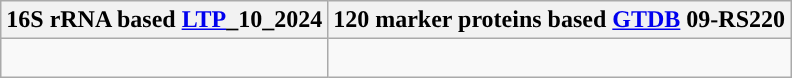<table class="wikitable">
<tr>
<th colspan=1>16S rRNA based <a href='#'>LTP</a>_10_2024</th>
<th colspan=1>120 marker proteins based <a href='#'>GTDB</a> 09-RS220</th>
</tr>
<tr>
<td style="vertical-align:top"><br></td>
<td><br></td>
</tr>
</table>
